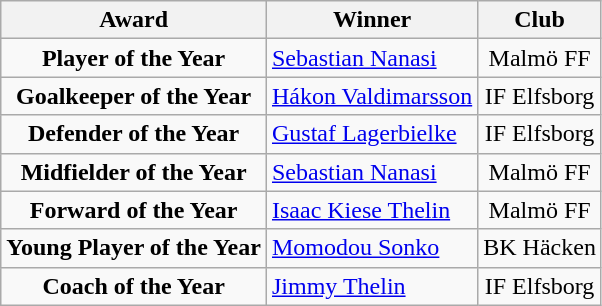<table class="wikitable" style="text-align:center">
<tr>
<th><strong>Award</strong></th>
<th><strong>Winner</strong></th>
<th>Club</th>
</tr>
<tr>
<td><strong>Player of the Year</strong></td>
<td align="left"> <a href='#'>Sebastian Nanasi</a></td>
<td>Malmö FF</td>
</tr>
<tr>
<td><strong>Goalkeeper of the Year</strong></td>
<td align="left "> <a href='#'>Hákon Valdimarsson</a></td>
<td>IF Elfsborg</td>
</tr>
<tr>
<td><strong>Defender of the Year</strong></td>
<td align="left"> <a href='#'>Gustaf Lagerbielke</a></td>
<td>IF Elfsborg</td>
</tr>
<tr>
<td><strong>Midfielder of the Year</strong></td>
<td align="left"> <a href='#'>Sebastian Nanasi</a></td>
<td>Malmö FF</td>
</tr>
<tr>
<td><strong>Forward of the Year</strong></td>
<td align="left"> <a href='#'>Isaac Kiese Thelin</a></td>
<td>Malmö FF</td>
</tr>
<tr>
<td><strong>Young Player of the Year</strong></td>
<td align="left"> <a href='#'>Momodou Sonko</a></td>
<td>BK Häcken</td>
</tr>
<tr>
<td><strong>Coach of the Year</strong></td>
<td align="left"> <a href='#'>Jimmy Thelin</a></td>
<td>IF Elfsborg</td>
</tr>
</table>
